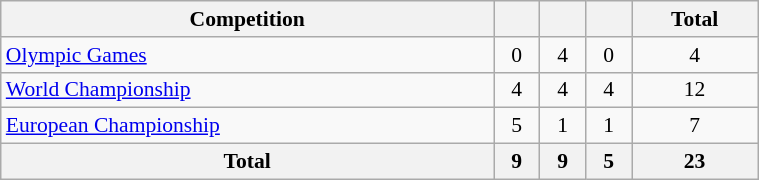<table class="wikitable" style="width:40%; font-size:90%; text-align:center;">
<tr>
<th>Competition</th>
<th></th>
<th></th>
<th></th>
<th>Total</th>
</tr>
<tr>
<td align=left><a href='#'>Olympic Games</a></td>
<td>0</td>
<td>4</td>
<td>0</td>
<td>4</td>
</tr>
<tr>
<td align=left><a href='#'>World Championship</a></td>
<td>4</td>
<td>4</td>
<td>4</td>
<td>12</td>
</tr>
<tr>
<td align=left><a href='#'>European Championship</a></td>
<td>5</td>
<td>1</td>
<td>1</td>
<td>7</td>
</tr>
<tr>
<th>Total</th>
<th>9</th>
<th>9</th>
<th>5</th>
<th>23</th>
</tr>
</table>
